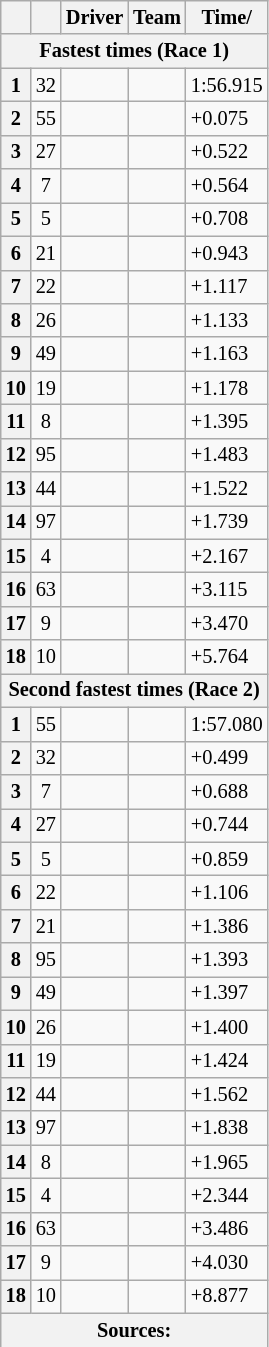<table class="wikitable" style="font-size:85%">
<tr>
<th scope="col"></th>
<th scope="col"></th>
<th scope="col">Driver</th>
<th scope="col">Team</th>
<th scope="col">Time/</th>
</tr>
<tr>
<th colspan=5>Fastest times (Race 1)</th>
</tr>
<tr>
<th scope="row">1</th>
<td align="center">32</td>
<td></td>
<td></td>
<td>1:56.915</td>
</tr>
<tr>
<th scope="row">2</th>
<td align="center">55</td>
<td></td>
<td></td>
<td>+0.075</td>
</tr>
<tr>
<th scope="row">3</th>
<td align="center">27</td>
<td></td>
<td></td>
<td>+0.522</td>
</tr>
<tr>
<th scope="row">4</th>
<td align="center">7</td>
<td></td>
<td></td>
<td>+0.564</td>
</tr>
<tr>
<th scope="row">5</th>
<td align="center">5</td>
<td></td>
<td></td>
<td>+0.708</td>
</tr>
<tr>
<th scope="row">6</th>
<td align="center">21</td>
<td></td>
<td></td>
<td>+0.943</td>
</tr>
<tr>
<th scope="row">7</th>
<td align="center">22</td>
<td></td>
<td></td>
<td>+1.117</td>
</tr>
<tr>
<th scope="row">8</th>
<td align="center">26</td>
<td></td>
<td></td>
<td>+1.133</td>
</tr>
<tr>
<th scope="row">9</th>
<td align="center">49</td>
<td></td>
<td></td>
<td>+1.163</td>
</tr>
<tr>
<th scope="row">10</th>
<td align="center">19</td>
<td></td>
<td></td>
<td>+1.178</td>
</tr>
<tr>
<th scope="row">11</th>
<td align="center">8</td>
<td></td>
<td></td>
<td>+1.395</td>
</tr>
<tr>
<th scope="row">12</th>
<td align="center">95</td>
<td></td>
<td></td>
<td>+1.483</td>
</tr>
<tr>
<th scope="row">13</th>
<td align="center">44</td>
<td></td>
<td></td>
<td>+1.522</td>
</tr>
<tr>
<th scope="row">14</th>
<td align="center">97</td>
<td></td>
<td></td>
<td>+1.739</td>
</tr>
<tr>
<th scope="row">15</th>
<td align="center">4</td>
<td></td>
<td></td>
<td>+2.167</td>
</tr>
<tr>
<th scope="row">16</th>
<td align="center">63</td>
<td></td>
<td></td>
<td>+3.115</td>
</tr>
<tr>
<th scope="row">17</th>
<td align="center">9</td>
<td></td>
<td></td>
<td>+3.470</td>
</tr>
<tr>
<th scope="row">18</th>
<td align="center">10</td>
<td></td>
<td></td>
<td>+5.764</td>
</tr>
<tr>
<th colspan=5>Second fastest times (Race 2)</th>
</tr>
<tr>
<th scope="row">1</th>
<td align="center">55</td>
<td></td>
<td></td>
<td>1:57.080</td>
</tr>
<tr>
<th scope="row">2</th>
<td align="center">32</td>
<td></td>
<td></td>
<td>+0.499</td>
</tr>
<tr>
<th scope="row">3</th>
<td align="center">7</td>
<td></td>
<td></td>
<td>+0.688</td>
</tr>
<tr>
<th scope="row">4</th>
<td align="center">27</td>
<td></td>
<td></td>
<td>+0.744</td>
</tr>
<tr>
<th scope="row">5</th>
<td align="center">5</td>
<td></td>
<td></td>
<td>+0.859</td>
</tr>
<tr>
<th scope="row">6</th>
<td align="center">22</td>
<td></td>
<td></td>
<td>+1.106</td>
</tr>
<tr>
<th scope="row">7</th>
<td align="center">21</td>
<td></td>
<td></td>
<td>+1.386</td>
</tr>
<tr>
<th scope="row">8</th>
<td align="center">95</td>
<td></td>
<td></td>
<td>+1.393</td>
</tr>
<tr>
<th scope="row">9</th>
<td align="center">49</td>
<td></td>
<td></td>
<td>+1.397</td>
</tr>
<tr>
<th scope="row">10</th>
<td align="center">26</td>
<td></td>
<td></td>
<td>+1.400</td>
</tr>
<tr>
<th scope="row">11</th>
<td align="center">19</td>
<td></td>
<td></td>
<td>+1.424</td>
</tr>
<tr>
<th scope="row">12</th>
<td align="center">44</td>
<td></td>
<td></td>
<td>+1.562</td>
</tr>
<tr>
<th scope="row">13</th>
<td align="center">97</td>
<td></td>
<td></td>
<td>+1.838</td>
</tr>
<tr>
<th scope="row">14</th>
<td align="center">8</td>
<td></td>
<td></td>
<td>+1.965</td>
</tr>
<tr>
<th scope="row">15</th>
<td align="center">4</td>
<td></td>
<td></td>
<td>+2.344</td>
</tr>
<tr>
<th scope="row">16</th>
<td align="center">63</td>
<td></td>
<td></td>
<td>+3.486</td>
</tr>
<tr>
<th scope="row">17</th>
<td align="center">9</td>
<td></td>
<td></td>
<td>+4.030</td>
</tr>
<tr>
<th scope="row">18</th>
<td align="center">10</td>
<td></td>
<td></td>
<td>+8.877</td>
</tr>
<tr>
<th colspan=5>Sources:</th>
</tr>
</table>
